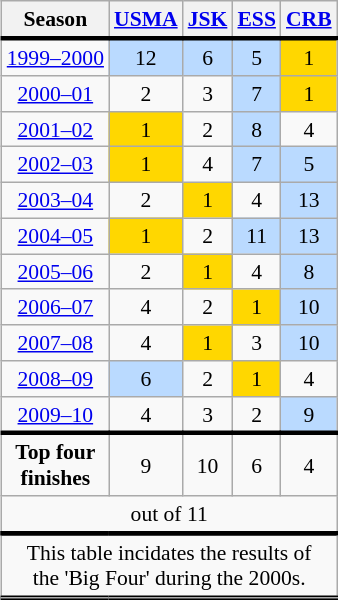<table class="wikitable sortable" style="text-align:center; font-size:90%; float:right; margin-left:1em">
<tr>
<th>Season</th>
<th><a href='#'>USMA</a></th>
<th><a href='#'>JSK</a></th>
<th><a href='#'>ESS</a></th>
<th><a href='#'>CRB</a></th>
</tr>
<tr style="border-top:3px solid black">
<td><a href='#'>1999–2000</a></td>
<td style="background:#badaff">12</td>
<td style="background:#badaff">6</td>
<td style="background:#badaff">5</td>
<td style="background:gold">1</td>
</tr>
<tr>
<td><a href='#'>2000–01</a></td>
<td>2</td>
<td>3</td>
<td style="background:#badaff">7</td>
<td style="background:gold">1</td>
</tr>
<tr>
<td><a href='#'>2001–02</a></td>
<td style="background:gold">1</td>
<td>2</td>
<td style="background:#badaff">8</td>
<td>4</td>
</tr>
<tr>
<td><a href='#'>2002–03</a></td>
<td style="background:gold">1</td>
<td>4</td>
<td style="background:#badaff">7</td>
<td style="background:#badaff">5</td>
</tr>
<tr>
<td><a href='#'>2003–04</a></td>
<td>2</td>
<td style="background:gold">1</td>
<td>4</td>
<td style="background:#badaff">13</td>
</tr>
<tr>
<td><a href='#'>2004–05</a></td>
<td style="background:gold">1</td>
<td>2</td>
<td style="background:#badaff">11</td>
<td style="background:#badaff">13</td>
</tr>
<tr>
<td><a href='#'>2005–06</a></td>
<td>2</td>
<td style="background:gold">1</td>
<td>4</td>
<td style="background:#badaff">8</td>
</tr>
<tr>
<td><a href='#'>2006–07</a></td>
<td>4</td>
<td>2</td>
<td style="background:gold">1</td>
<td style="background:#badaff">10</td>
</tr>
<tr>
<td><a href='#'>2007–08</a></td>
<td>4</td>
<td style="background:gold">1</td>
<td>3</td>
<td style="background:#badaff">10</td>
</tr>
<tr>
<td><a href='#'>2008–09</a></td>
<td style="background:#badaff">6</td>
<td>2</td>
<td style="background:gold">1</td>
<td>4</td>
</tr>
<tr>
<td><a href='#'>2009–10</a></td>
<td>4</td>
<td>3</td>
<td>2</td>
<td style="background:#badaff">9</td>
</tr>
<tr style="border-top:3px solid black" class="sortbottom">
<td><strong>Top four<br>finishes</strong></td>
<td>9</td>
<td>10</td>
<td>6</td>
<td>4</td>
</tr>
<tr class="sortbottom">
<td colspan="5">out of 11</td>
</tr>
<tr style="border-top:3px solid black">
</tr>
<tr style="border-top:3px solid black" class="sortbottom">
<td colspan="5">This table incidates the results of <br> the 'Big Four' during the 2000s.</td>
</tr>
<tr style="border-top:3px solid black" class="sortbottom">
</tr>
</table>
